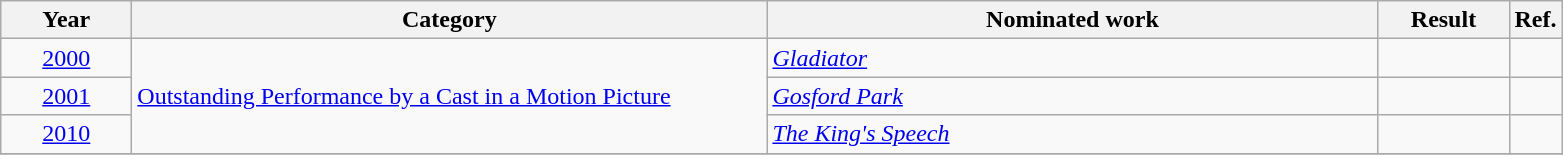<table class=wikitable>
<tr>
<th scope="col" style="width:5em;">Year</th>
<th scope="col" style="width:26em;">Category</th>
<th scope="col" style="width:25em;">Nominated work</th>
<th scope="col" style="width:5em;">Result</th>
<th>Ref.</th>
</tr>
<tr>
<td style="text-align:center;"><a href='#'>2000</a></td>
<td rowspan="3"><a href='#'>Outstanding Performance by a Cast in a Motion Picture</a></td>
<td><em><a href='#'>Gladiator</a></em></td>
<td></td>
<td style="text-align:center;"></td>
</tr>
<tr>
<td style="text-align:center;"><a href='#'>2001</a></td>
<td><em><a href='#'>Gosford Park</a></em></td>
<td></td>
<td style="text-align:center;"></td>
</tr>
<tr>
<td style="text-align:center;"><a href='#'>2010</a></td>
<td><em><a href='#'>The King's Speech</a></em></td>
<td></td>
<td style="text-align:center;"></td>
</tr>
<tr>
</tr>
</table>
